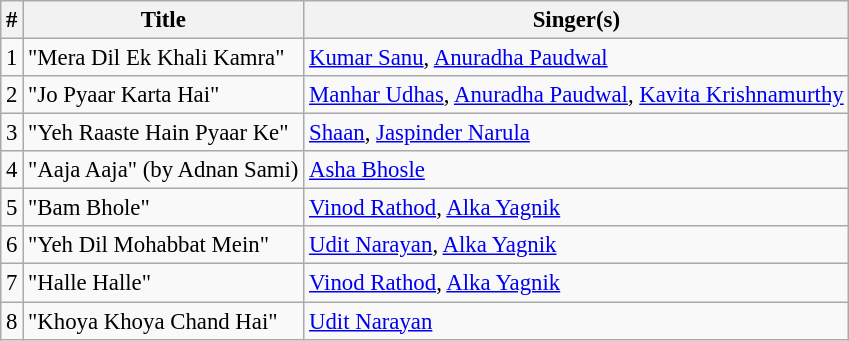<table class="wikitable" style="font-size:95%;">
<tr>
<th>#</th>
<th>Title</th>
<th>Singer(s)</th>
</tr>
<tr>
<td>1</td>
<td>"Mera Dil Ek Khali Kamra"</td>
<td><a href='#'>Kumar Sanu</a>, <a href='#'>Anuradha Paudwal</a></td>
</tr>
<tr>
<td>2</td>
<td>"Jo Pyaar Karta Hai"</td>
<td><a href='#'>Manhar Udhas</a>, <a href='#'>Anuradha Paudwal</a>, <a href='#'>Kavita Krishnamurthy</a></td>
</tr>
<tr>
<td>3</td>
<td>"Yeh Raaste Hain Pyaar Ke"</td>
<td><a href='#'>Shaan</a>, <a href='#'>Jaspinder Narula</a></td>
</tr>
<tr>
<td>4</td>
<td>"Aaja Aaja" (by Adnan Sami)</td>
<td><a href='#'>Asha Bhosle</a></td>
</tr>
<tr>
<td>5</td>
<td>"Bam Bhole"</td>
<td><a href='#'>Vinod Rathod</a>, <a href='#'>Alka Yagnik</a></td>
</tr>
<tr>
<td>6</td>
<td>"Yeh Dil Mohabbat Mein"</td>
<td><a href='#'>Udit Narayan</a>, <a href='#'>Alka Yagnik</a></td>
</tr>
<tr>
<td>7</td>
<td>"Halle Halle"</td>
<td><a href='#'>Vinod Rathod</a>, <a href='#'>Alka Yagnik</a></td>
</tr>
<tr>
<td>8</td>
<td>"Khoya Khoya Chand Hai"</td>
<td><a href='#'>Udit Narayan</a></td>
</tr>
</table>
